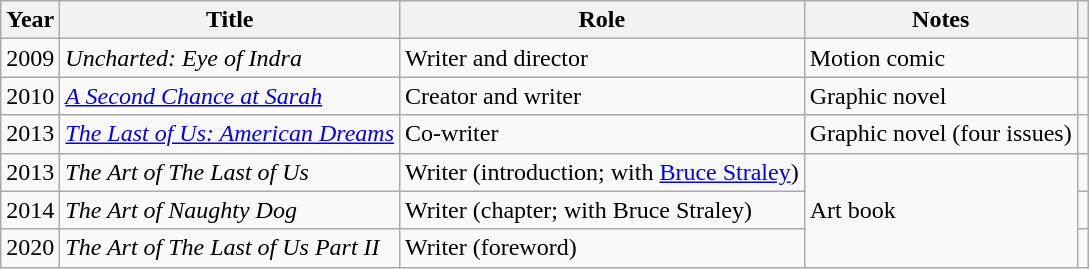<table class="wikitable sortable">
<tr>
<th scope="col">Year</th>
<th scope="col">Title</th>
<th scope="col">Role</th>
<th scope="col" class="unsortable">Notes</th>
<th scope="col" class="unsortable"></th>
</tr>
<tr>
<td>2009</td>
<td><em>Uncharted: Eye of Indra</em></td>
<td>Writer and director</td>
<td>Motion comic</td>
<td style="text-align:center;"></td>
</tr>
<tr>
<td>2010</td>
<td><em><a href='#'>A Second Chance at Sarah</a></em></td>
<td>Creator and writer</td>
<td>Graphic novel</td>
<td style="text-align:center;"></td>
</tr>
<tr>
<td>2013</td>
<td><em><a href='#'>The Last of Us: American Dreams</a></em></td>
<td>Co-writer</td>
<td>Graphic novel (four issues)</td>
<td style="text-align:center;"></td>
</tr>
<tr>
<td>2013</td>
<td><em>The Art of The Last of Us</em></td>
<td>Writer (introduction; with <a href='#'>Bruce Straley</a>)</td>
<td rowspan="3">Art book</td>
<td style="text-align:center;"></td>
</tr>
<tr>
<td>2014</td>
<td><em>The Art of Naughty Dog</em></td>
<td>Writer (chapter; with Bruce Straley)</td>
<td style="text-align:center;"></td>
</tr>
<tr>
<td>2020</td>
<td><em>The Art of The Last of Us Part II</em></td>
<td>Writer (foreword)</td>
<td style="text-align:center;"></td>
</tr>
</table>
